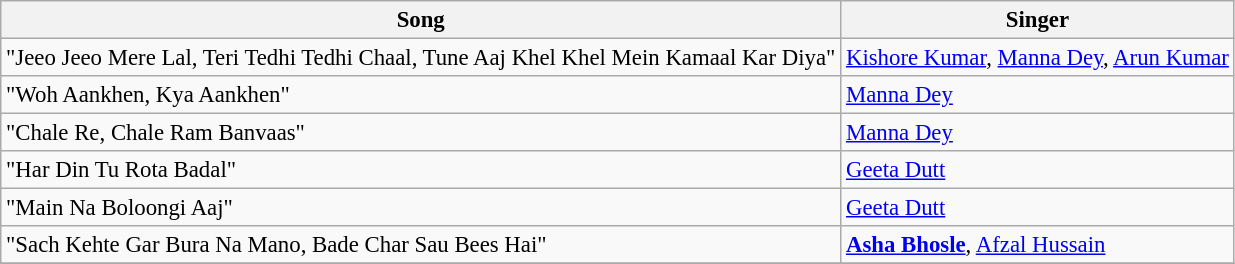<table class="wikitable" style="font-size:95%;">
<tr>
<th>Song</th>
<th>Singer</th>
</tr>
<tr>
<td>"Jeeo Jeeo Mere Lal, Teri Tedhi Tedhi Chaal, Tune Aaj Khel Khel Mein Kamaal Kar Diya"</td>
<td><a href='#'>Kishore Kumar</a>, <a href='#'>Manna Dey</a>, <a href='#'>Arun Kumar</a></td>
</tr>
<tr>
<td>"Woh Aankhen, Kya Aankhen"</td>
<td><a href='#'>Manna Dey</a></td>
</tr>
<tr>
<td>"Chale Re, Chale Ram Banvaas"</td>
<td><a href='#'>Manna Dey</a></td>
</tr>
<tr>
<td>"Har Din Tu Rota Badal"</td>
<td><a href='#'>Geeta Dutt</a></td>
</tr>
<tr>
<td>"Main Na Boloongi Aaj"</td>
<td><a href='#'>Geeta Dutt</a></td>
</tr>
<tr>
<td>"Sach Kehte Gar Bura Na Mano, Bade Char Sau Bees Hai"</td>
<td><strong><a href='#'>Asha Bhosle</a></strong>, <a href='#'>Afzal Hussain</a></td>
</tr>
<tr>
</tr>
</table>
